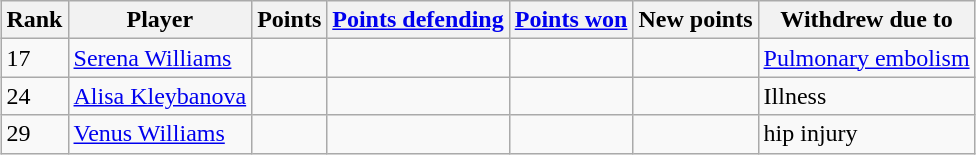<table class="wikitable sortable" style="margin:1em auto;">
<tr>
<th>Rank</th>
<th>Player</th>
<th>Points</th>
<th style="text-align:center;"><a href='#'>Points defending</a></th>
<th><a href='#'>Points won</a></th>
<th>New points</th>
<th>Withdrew due to</th>
</tr>
<tr>
<td>17</td>
<td> <a href='#'>Serena Williams</a></td>
<td></td>
<td></td>
<td></td>
<td></td>
<td><a href='#'>Pulmonary embolism</a></td>
</tr>
<tr>
<td>24</td>
<td> <a href='#'>Alisa Kleybanova</a></td>
<td></td>
<td></td>
<td></td>
<td></td>
<td>Illness</td>
</tr>
<tr>
<td>29</td>
<td> <a href='#'>Venus Williams</a></td>
<td></td>
<td></td>
<td></td>
<td></td>
<td>hip injury</td>
</tr>
</table>
